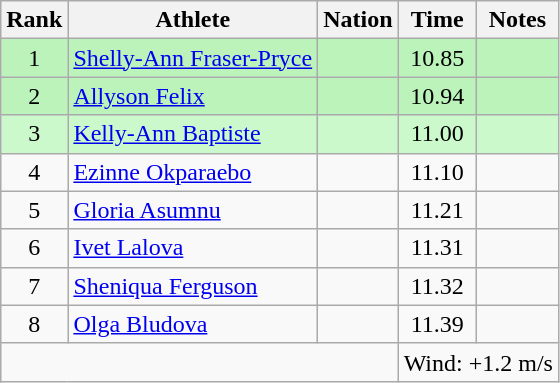<table class="wikitable sortable" style="text-align:center">
<tr>
<th>Rank</th>
<th>Athlete</th>
<th>Nation</th>
<th>Time</th>
<th>Notes</th>
</tr>
<tr bgcolor=#bbf3bb>
<td>1</td>
<td align=left><a href='#'>Shelly-Ann Fraser-Pryce</a></td>
<td align=left></td>
<td>10.85</td>
<td></td>
</tr>
<tr bgcolor=#bbf3bb>
<td>2</td>
<td align=left><a href='#'>Allyson Felix</a></td>
<td align=left></td>
<td>10.94</td>
<td></td>
</tr>
<tr bgcolor=#ccf9cc>
<td>3</td>
<td align=left><a href='#'>Kelly-Ann Baptiste</a></td>
<td align=left></td>
<td>11.00</td>
<td></td>
</tr>
<tr>
<td>4</td>
<td align=left><a href='#'>Ezinne Okparaebo</a></td>
<td align=left></td>
<td>11.10</td>
<td><strong></strong></td>
</tr>
<tr>
<td>5</td>
<td align=left><a href='#'>Gloria Asumnu</a></td>
<td align=left></td>
<td>11.21</td>
<td></td>
</tr>
<tr>
<td>6</td>
<td align=left><a href='#'>Ivet Lalova</a></td>
<td align=left></td>
<td>11.31</td>
<td></td>
</tr>
<tr>
<td>7</td>
<td align=left><a href='#'>Sheniqua Ferguson</a></td>
<td align=left></td>
<td>11.32</td>
<td></td>
</tr>
<tr>
<td>8</td>
<td align=left><a href='#'>Olga Bludova</a></td>
<td align=left></td>
<td>11.39</td>
<td></td>
</tr>
<tr class="sortbottom">
<td colspan=3></td>
<td colspan="2" style="text-align:left;">Wind: +1.2 m/s</td>
</tr>
</table>
